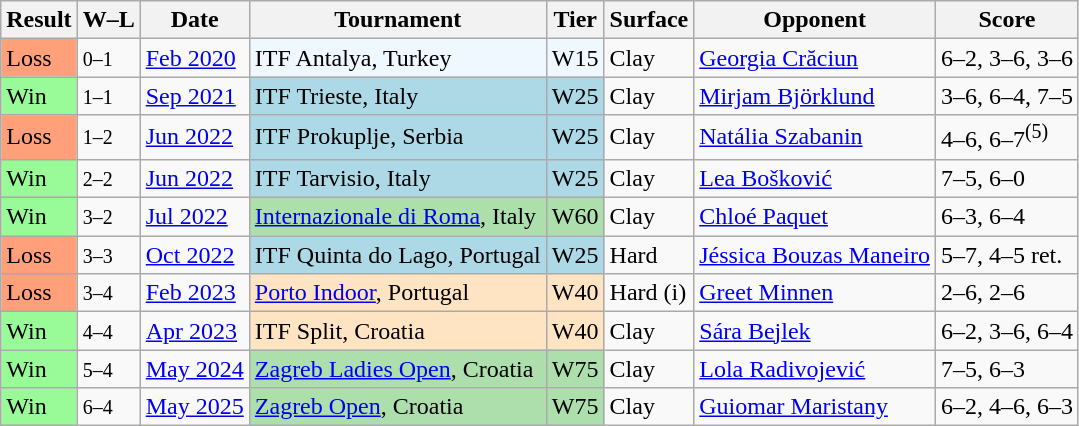<table class="sortable wikitable">
<tr>
<th>Result</th>
<th class="unsortable">W–L</th>
<th>Date</th>
<th>Tournament</th>
<th>Tier</th>
<th>Surface</th>
<th>Opponent</th>
<th class="unsortable">Score</th>
</tr>
<tr>
<td style="background:#ffa07a;">Loss</td>
<td><small>0–1</small></td>
<td><a href='#'>Feb 2020</a></td>
<td style="background:#f0f8ff;">ITF Antalya, Turkey</td>
<td style="background:#f0f8ff;">W15</td>
<td>Clay</td>
<td> <a href='#'>Georgia Crăciun</a></td>
<td>6–2, 3–6, 3–6</td>
</tr>
<tr>
<td style="background:#98fb98;">Win</td>
<td><small>1–1</small></td>
<td><a href='#'>Sep 2021</a></td>
<td style="background:lightblue;">ITF Trieste, Italy</td>
<td style="background:lightblue;">W25</td>
<td>Clay</td>
<td> <a href='#'>Mirjam Björklund</a></td>
<td>3–6, 6–4, 7–5</td>
</tr>
<tr>
<td style="background:#ffa07a;">Loss</td>
<td><small>1–2</small></td>
<td><a href='#'>Jun 2022</a></td>
<td style="background:lightblue;">ITF Prokuplje, Serbia</td>
<td style="background:lightblue;">W25</td>
<td>Clay</td>
<td> <a href='#'>Natália Szabanin</a></td>
<td>4–6, 6–7<sup>(5)</sup></td>
</tr>
<tr>
<td style="background:#98fb98;">Win</td>
<td><small>2–2</small></td>
<td><a href='#'>Jun 2022</a></td>
<td style="background:lightblue;">ITF Tarvisio, Italy</td>
<td style="background:lightblue;">W25</td>
<td>Clay</td>
<td> <a href='#'>Lea Bošković</a></td>
<td>7–5, 6–0</td>
</tr>
<tr>
<td style="background:#98fb98;">Win</td>
<td><small>3–2</small></td>
<td><a href='#'>Jul 2022</a></td>
<td style="background:#addfad;"><a href='#'>Internazionale di Roma</a>, Italy</td>
<td style="background:#addfad;">W60</td>
<td>Clay</td>
<td> <a href='#'>Chloé Paquet</a></td>
<td>6–3, 6–4</td>
</tr>
<tr>
<td style="background:#ffa07a;">Loss</td>
<td><small>3–3</small></td>
<td><a href='#'>Oct 2022</a></td>
<td style="background:lightblue;">ITF Quinta do Lago, Portugal</td>
<td style="background:lightblue;">W25</td>
<td>Hard</td>
<td> <a href='#'>Jéssica Bouzas Maneiro</a></td>
<td>5–7, 4–5 ret.</td>
</tr>
<tr>
<td style="background:#ffa07a;">Loss</td>
<td><small>3–4</small></td>
<td><a href='#'>Feb 2023</a></td>
<td style="background:#ffe4c4;"><a href='#'>Porto Indoor</a>, Portugal</td>
<td style="background:#ffe4c4;">W40</td>
<td>Hard (i)</td>
<td> <a href='#'>Greet Minnen</a></td>
<td>2–6, 2–6</td>
</tr>
<tr>
<td style="background:#98fb98;">Win</td>
<td><small>4–4</small></td>
<td><a href='#'>Apr 2023</a></td>
<td style="background:#ffe4c4;">ITF Split, Croatia</td>
<td style="background:#ffe4c4;">W40</td>
<td>Clay</td>
<td> <a href='#'>Sára Bejlek</a></td>
<td>6–2, 3–6, 6–4</td>
</tr>
<tr>
<td style="background:#98fb98;">Win</td>
<td><small>5–4</small></td>
<td><a href='#'>May 2024</a></td>
<td style="background:#addfad;"><a href='#'>Zagreb Ladies Open</a>, Croatia</td>
<td style="background:#addfad;">W75</td>
<td>Clay</td>
<td> <a href='#'>Lola Radivojević</a></td>
<td>7–5, 6–3</td>
</tr>
<tr>
<td style="background:#98fb98;">Win</td>
<td><small>6–4</small></td>
<td><a href='#'>May 2025</a></td>
<td style="background:#addfad;"><a href='#'>Zagreb Open</a>, Croatia</td>
<td style="background:#addfad;">W75</td>
<td>Clay</td>
<td> <a href='#'>Guiomar Maristany</a></td>
<td>6–2, 4–6, 6–3</td>
</tr>
</table>
